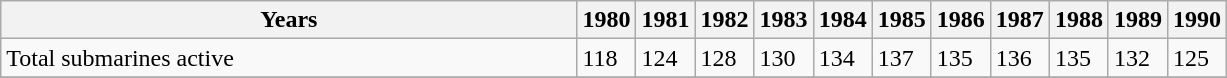<table class="wikitable">
<tr>
<th style="width:47%;">Years</th>
<th>1980</th>
<th>1981</th>
<th>1982</th>
<th>1983</th>
<th>1984</th>
<th>1985</th>
<th>1986</th>
<th>1987</th>
<th>1988</th>
<th>1989</th>
<th>1990</th>
</tr>
<tr valign="top">
<td>Total submarines active</td>
<td>118</td>
<td>124</td>
<td>128</td>
<td>130</td>
<td>134</td>
<td>137</td>
<td>135</td>
<td>136</td>
<td>135</td>
<td>132</td>
<td>125</td>
</tr>
<tr>
</tr>
</table>
